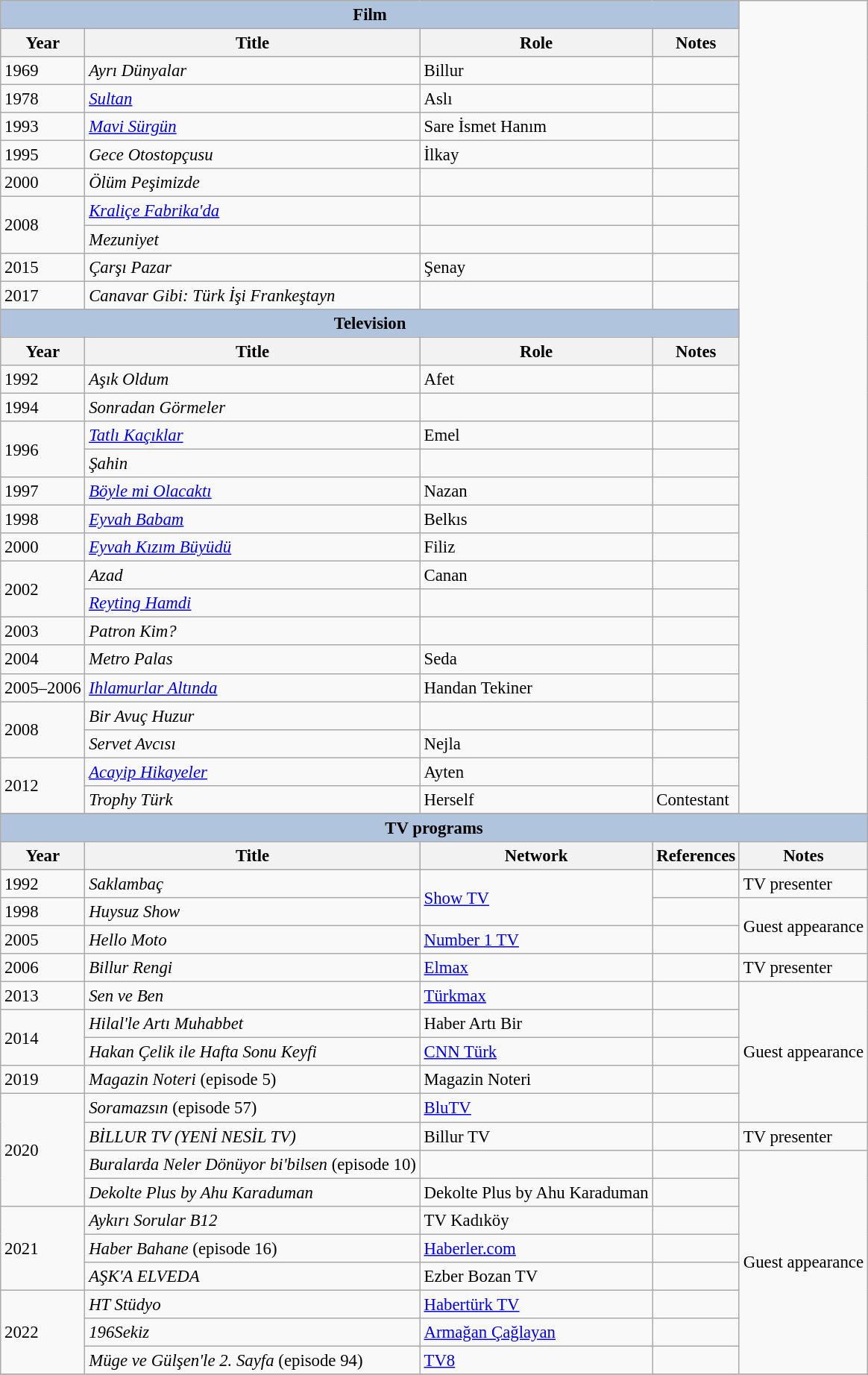<table class="wikitable plainrowheaders sortable" style="margin-right: 0; font-size: 95%;">
<tr bgcolor="#CCCCCC" align="center">
<th colspan="4" style="background: LightSteelBlue;">Film</th>
</tr>
<tr bgcolor="#CCCCCC" align="center">
<th>Year</th>
<th>Title</th>
<th>Role</th>
<th>Notes</th>
</tr>
<tr>
<td>1969</td>
<td><em>Ayrı Dünyalar</em></td>
<td>Billur</td>
<td></td>
</tr>
<tr>
<td>1978</td>
<td><a href='#'><em>Sultan</em></a></td>
<td>Aslı</td>
<td></td>
</tr>
<tr>
<td>1993</td>
<td><a href='#'><em>Mavi Sürgün</em></a></td>
<td>Sare İsmet Hanım</td>
<td></td>
</tr>
<tr>
<td>1995</td>
<td><em>Gece Otostopçusu</em></td>
<td>İlkay</td>
<td></td>
</tr>
<tr>
<td>2000</td>
<td><em>Ölüm Peşimizde</em></td>
<td></td>
<td></td>
</tr>
<tr>
<td rowspan="2">2008</td>
<td><em><a href='#'>Kraliçe Fabrika'da</a></em></td>
<td></td>
<td></td>
</tr>
<tr>
<td><em>Mezuniyet</em></td>
<td></td>
<td></td>
</tr>
<tr>
<td>2015</td>
<td><em>Çarşı Pazar</em></td>
<td>Şenay</td>
<td></td>
</tr>
<tr>
<td>2017</td>
<td><em>Canavar Gibi: Türk İşi Frankeştayn</em></td>
<td></td>
<td></td>
</tr>
<tr bgcolor="#CCCCCC" align="center">
<th colspan="4" style="background: LightSteelBlue;">Television</th>
</tr>
<tr bgcolor="#CCCCCC" align="center">
<th>Year</th>
<th>Title</th>
<th>Role</th>
<th>Notes</th>
</tr>
<tr>
<td>1992</td>
<td><em>Aşık Oldum</em></td>
<td>Afet</td>
<td></td>
</tr>
<tr>
<td>1994</td>
<td><em>Sonradan Görmeler</em></td>
<td></td>
<td></td>
</tr>
<tr>
<td rowspan="2">1996</td>
<td><em><a href='#'>Tatlı Kaçıklar</a></em></td>
<td>Emel</td>
<td></td>
</tr>
<tr>
<td><em>Şahin</em></td>
<td></td>
<td></td>
</tr>
<tr>
<td>1997</td>
<td><em><a href='#'>Böyle mi Olacaktı</a></em></td>
<td>Nazan</td>
<td></td>
</tr>
<tr>
<td>1998</td>
<td><em><a href='#'>Eyvah Babam</a></em></td>
<td>Belkıs</td>
<td></td>
</tr>
<tr>
<td>2000</td>
<td><em><a href='#'>Eyvah Kızım Büyüdü</a></em></td>
<td>Filiz</td>
<td></td>
</tr>
<tr>
<td rowspan="2">2002</td>
<td><em>Azad</em></td>
<td>Canan</td>
<td></td>
</tr>
<tr>
<td><em><a href='#'>Reyting Hamdi</a></em></td>
<td></td>
<td></td>
</tr>
<tr>
<td>2003</td>
<td><em>Patron Kim?</em></td>
<td></td>
<td></td>
</tr>
<tr>
<td>2004</td>
<td><em>Metro Palas</em></td>
<td>Seda</td>
<td></td>
</tr>
<tr>
<td>2005–2006</td>
<td><em><a href='#'>Ihlamurlar Altında</a></em></td>
<td>Handan Tekiner</td>
<td></td>
</tr>
<tr>
<td rowspan="2">2008</td>
<td><em>Bir Avuç Huzur</em></td>
<td></td>
<td></td>
</tr>
<tr>
<td><em>Servet Avcısı</em></td>
<td>Nejla</td>
<td></td>
</tr>
<tr>
<td rowspan="2">2012</td>
<td><em><a href='#'>Acayip Hikayeler</a></em></td>
<td>Ayten</td>
<td></td>
</tr>
<tr>
<td><em>Trophy Türk</em></td>
<td>Herself</td>
<td>Contestant</td>
</tr>
<tr>
</tr>
<tr bgcolor="#CCCCCC" align="center">
<th colspan="5" style="background: LightSteelBlue;">TV programs</th>
</tr>
<tr bgcolor="#CCCCCC" align="center">
<th>Year</th>
<th>Title</th>
<th>Network</th>
<th>References</th>
<th>Notes</th>
</tr>
<tr>
<td>1992</td>
<td><em>Saklambaç</em></td>
<td rowspan="2"><a href='#'>Show TV</a></td>
<td></td>
<td>TV presenter</td>
</tr>
<tr>
<td>1998</td>
<td><em>Huysuz Show</em></td>
<td></td>
<td rowspan="2">Guest appearance</td>
</tr>
<tr>
<td>2005</td>
<td><em>Hello Moto</em></td>
<td><a href='#'>Number 1 TV</a></td>
<td></td>
</tr>
<tr>
<td>2006</td>
<td><em>Billur Rengi</em></td>
<td><a href='#'>Elmax</a></td>
<td></td>
<td>TV presenter</td>
</tr>
<tr>
<td>2013</td>
<td><em>Sen ve Ben</em></td>
<td><a href='#'>Türkmax</a></td>
<td></td>
<td rowspan="5">Guest appearance</td>
</tr>
<tr>
<td rowspan="2">2014</td>
<td><em>Hilal'le Artı Muhabbet</em></td>
<td>Haber Artı Bir</td>
<td></td>
</tr>
<tr>
<td><em>Hakan Çelik ile Hafta Sonu Keyfi</em></td>
<td><a href='#'>CNN Türk</a></td>
<td></td>
</tr>
<tr>
<td>2019</td>
<td><em>Magazin Noteri</em> (episode 5)</td>
<td>Magazin Noteri</td>
<td></td>
</tr>
<tr>
<td rowspan="4">2020</td>
<td><em>Soramazsın</em> (episode 57)</td>
<td><a href='#'>BluTV</a></td>
<td></td>
</tr>
<tr>
<td><em>BİLLUR TV (YENİ NESİL TV)</em></td>
<td>Billur TV</td>
<td></td>
<td>TV presenter</td>
</tr>
<tr>
<td><em>Buralarda Neler Dönüyor bi'bilsen</em> (episode 10)</td>
<td></td>
<td></td>
<td rowspan="8">Guest appearance</td>
</tr>
<tr>
<td><em>Dekolte Plus by Ahu Karaduman</em></td>
<td>Dekolte Plus by Ahu Karaduman</td>
<td></td>
</tr>
<tr>
<td rowspan="3">2021</td>
<td><em>Aykırı Sorular B12</em></td>
<td>TV Kadıköy</td>
<td></td>
</tr>
<tr>
<td><em>Haber Bahane</em> (episode 16)</td>
<td><a href='#'>Haberler.com</a></td>
<td></td>
</tr>
<tr>
<td><em>AŞK'A ELVEDA</em></td>
<td>Ezber Bozan TV</td>
<td></td>
</tr>
<tr>
<td rowspan="3">2022</td>
<td><em>HT Stüdyo</em></td>
<td><a href='#'>Habertürk TV</a></td>
<td></td>
</tr>
<tr>
<td><em>196Sekiz</em></td>
<td><a href='#'>Armağan Çağlayan</a></td>
<td></td>
</tr>
<tr>
<td><em>Müge ve Gülşen'le 2. Sayfa</em> (episode 94)</td>
<td><a href='#'>TV8</a></td>
<td></td>
</tr>
<tr>
</tr>
</table>
